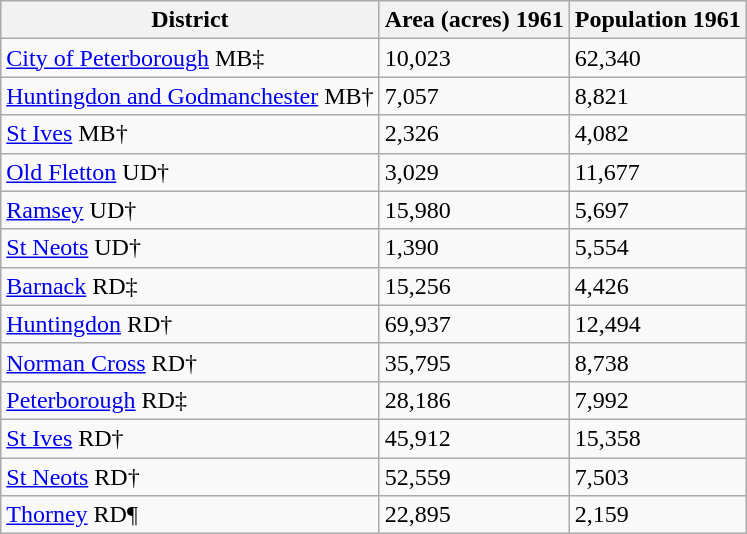<table class="wikitable">
<tr>
<th>District</th>
<th>Area (acres) 1961</th>
<th>Population 1961</th>
</tr>
<tr>
<td><a href='#'>City of Peterborough</a> MB‡</td>
<td>10,023</td>
<td>62,340</td>
</tr>
<tr>
<td><a href='#'>Huntingdon and Godmanchester</a> MB†</td>
<td>7,057</td>
<td>8,821</td>
</tr>
<tr>
<td><a href='#'>St Ives</a> MB†</td>
<td>2,326</td>
<td>4,082</td>
</tr>
<tr>
<td><a href='#'>Old Fletton</a> UD†</td>
<td>3,029</td>
<td>11,677</td>
</tr>
<tr>
<td><a href='#'>Ramsey</a> UD†</td>
<td>15,980</td>
<td>5,697</td>
</tr>
<tr>
<td><a href='#'>St Neots</a> UD†</td>
<td>1,390</td>
<td>5,554</td>
</tr>
<tr>
<td><a href='#'>Barnack</a> RD‡</td>
<td>15,256</td>
<td>4,426</td>
</tr>
<tr>
<td><a href='#'>Huntingdon</a> RD†</td>
<td>69,937</td>
<td>12,494</td>
</tr>
<tr>
<td><a href='#'>Norman Cross</a> RD†</td>
<td>35,795</td>
<td>8,738</td>
</tr>
<tr>
<td><a href='#'>Peterborough</a> RD‡</td>
<td>28,186</td>
<td>7,992</td>
</tr>
<tr>
<td><a href='#'>St Ives</a> RD†</td>
<td>45,912</td>
<td>15,358</td>
</tr>
<tr>
<td><a href='#'>St Neots</a> RD†</td>
<td>52,559</td>
<td>7,503</td>
</tr>
<tr>
<td><a href='#'>Thorney</a> RD¶</td>
<td>22,895</td>
<td>2,159</td>
</tr>
</table>
